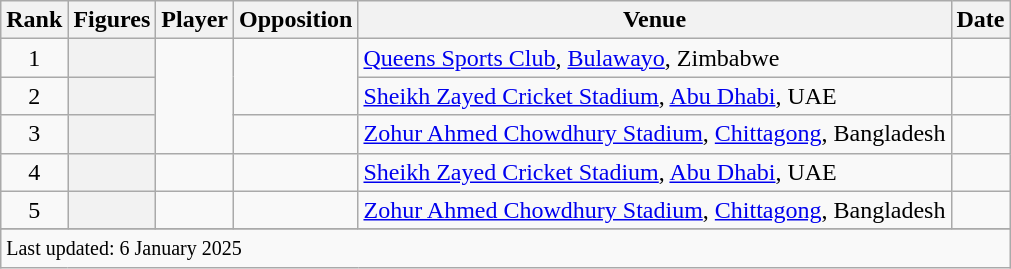<table class="wikitable plainrowheaders sortable">
<tr>
<th scope=col>Rank</th>
<th scope=col>Figures</th>
<th scope=col>Player</th>
<th scope=col>Opposition</th>
<th scope=col>Venue</th>
<th scope=col>Date</th>
</tr>
<tr>
<td align=center>1</td>
<th scope=row style=text-align:center;></th>
<td rowspan=3></td>
<td rowspan=2></td>
<td><a href='#'>Queens Sports Club</a>, <a href='#'>Bulawayo</a>, Zimbabwe</td>
<td></td>
</tr>
<tr>
<td align=center>2</td>
<th scope=row style=text-align:center;></th>
<td><a href='#'>Sheikh Zayed Cricket Stadium</a>, <a href='#'>Abu Dhabi</a>, UAE</td>
<td></td>
</tr>
<tr>
<td align=center>3</td>
<th scope=row style=text-align:center;></th>
<td></td>
<td><a href='#'>Zohur Ahmed Chowdhury Stadium</a>, <a href='#'>Chittagong</a>, Bangladesh</td>
<td></td>
</tr>
<tr>
<td align=center>4</td>
<th scope=row style=text-align:center;></th>
<td></td>
<td></td>
<td><a href='#'>Sheikh Zayed Cricket Stadium</a>, <a href='#'>Abu Dhabi</a>, UAE</td>
<td></td>
</tr>
<tr>
<td align=center>5</td>
<th scope=row style=text-align:center;></th>
<td></td>
<td></td>
<td><a href='#'>Zohur Ahmed Chowdhury Stadium</a>, <a href='#'>Chittagong</a>, Bangladesh</td>
<td></td>
</tr>
<tr>
</tr>
<tr class=sortbottom>
<td colspan=6><small>Last updated: 6 January 2025</small></td>
</tr>
</table>
